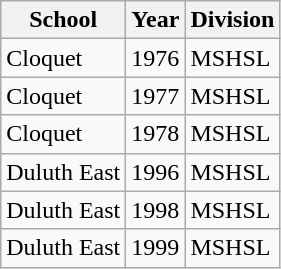<table class="wikitable">
<tr>
<th>School</th>
<th>Year</th>
<th>Division</th>
</tr>
<tr>
<td>Cloquet</td>
<td>1976</td>
<td>MSHSL</td>
</tr>
<tr>
<td>Cloquet</td>
<td>1977</td>
<td>MSHSL</td>
</tr>
<tr>
<td>Cloquet</td>
<td>1978</td>
<td>MSHSL</td>
</tr>
<tr>
<td>Duluth East</td>
<td>1996</td>
<td>MSHSL</td>
</tr>
<tr>
<td>Duluth East</td>
<td>1998</td>
<td>MSHSL</td>
</tr>
<tr>
<td>Duluth East</td>
<td>1999</td>
<td>MSHSL</td>
</tr>
</table>
